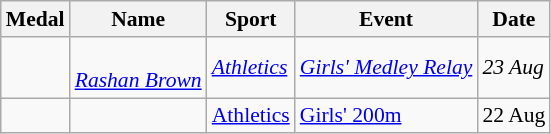<table class="wikitable sortable" style="font-size:90%">
<tr>
<th>Medal</th>
<th>Name</th>
<th>Sport</th>
<th>Event</th>
<th>Date</th>
</tr>
<tr>
<td><em></em></td>
<td><em><br><a href='#'>Rashan Brown</a></em></td>
<td><em><a href='#'>Athletics</a></em></td>
<td><em><a href='#'>Girls' Medley Relay</a></em></td>
<td><em>23 Aug</em></td>
</tr>
<tr>
<td></td>
<td></td>
<td><a href='#'>Athletics</a></td>
<td><a href='#'>Girls' 200m</a></td>
<td>22 Aug</td>
</tr>
</table>
